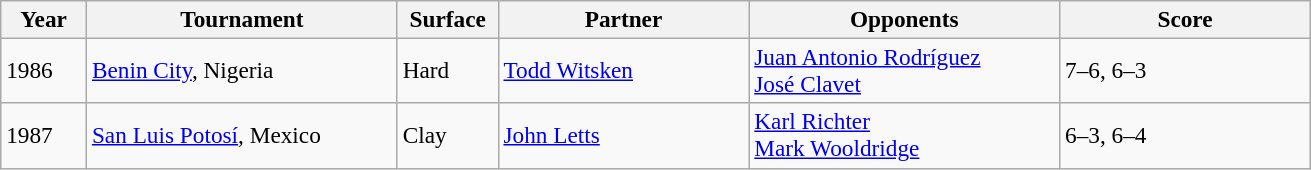<table class="sortable wikitable" style=font-size:97%>
<tr>
<th width=50>Year</th>
<th width=200>Tournament</th>
<th width=60>Surface</th>
<th width=160>Partner</th>
<th width=200>Opponents</th>
<th width=160>Score</th>
</tr>
<tr>
<td>1986</td>
<td><a href='#'>Benin City</a>, Nigeria</td>
<td>Hard</td>
<td> <a href='#'>Todd Witsken</a></td>
<td> <a href='#'>Juan Antonio Rodríguez</a><br> <a href='#'>José Clavet</a></td>
<td>7–6, 6–3</td>
</tr>
<tr>
<td>1987</td>
<td><a href='#'>San Luis Potosí</a>, Mexico</td>
<td>Clay</td>
<td> <a href='#'>John Letts</a></td>
<td> <a href='#'>Karl Richter</a><br> <a href='#'>Mark Wooldridge</a></td>
<td>6–3, 6–4</td>
</tr>
</table>
